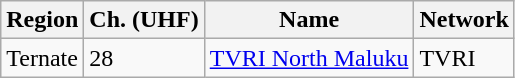<table class="wikitable">
<tr>
<th>Region</th>
<th>Ch. (UHF)</th>
<th>Name</th>
<th>Network</th>
</tr>
<tr>
<td>Ternate</td>
<td>28</td>
<td><a href='#'>TVRI North Maluku</a></td>
<td>TVRI</td>
</tr>
</table>
